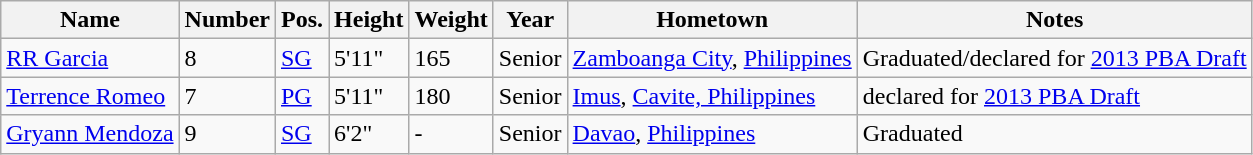<table class="wikitable sortable" border="1">
<tr>
<th>Name</th>
<th>Number</th>
<th>Pos.</th>
<th>Height</th>
<th>Weight</th>
<th>Year</th>
<th>Hometown</th>
<th class="unsortable">Notes</th>
</tr>
<tr>
<td sortname><a href='#'>RR Garcia</a></td>
<td>8</td>
<td><a href='#'>SG</a></td>
<td>5'11"</td>
<td>165</td>
<td>Senior</td>
<td><a href='#'>Zamboanga City</a>, <a href='#'>Philippines</a></td>
<td>Graduated/declared for <a href='#'>2013 PBA Draft</a></td>
</tr>
<tr>
<td sortname><a href='#'>Terrence Romeo</a></td>
<td>7</td>
<td><a href='#'>PG</a></td>
<td>5'11"</td>
<td>180</td>
<td>Senior</td>
<td><a href='#'>Imus</a>, <a href='#'>Cavite, Philippines</a></td>
<td>declared for <a href='#'>2013 PBA Draft</a></td>
</tr>
<tr>
<td sortname><a href='#'>Gryann Mendoza</a></td>
<td>9</td>
<td><a href='#'>SG</a></td>
<td>6'2"</td>
<td>-</td>
<td>Senior</td>
<td><a href='#'>Davao</a>, <a href='#'>Philippines</a></td>
<td>Graduated</td>
</tr>
</table>
